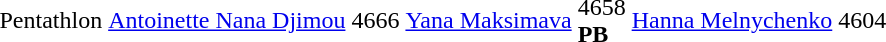<table>
<tr>
<td>Pentathlon <br></td>
<td><a href='#'>Antoinette Nana Djimou</a><br></td>
<td>4666</td>
<td><a href='#'>Yana Maksimava</a><br></td>
<td>4658<br><strong>PB</strong></td>
<td><a href='#'>Hanna Melnychenko</a><br></td>
<td>4604</td>
</tr>
</table>
